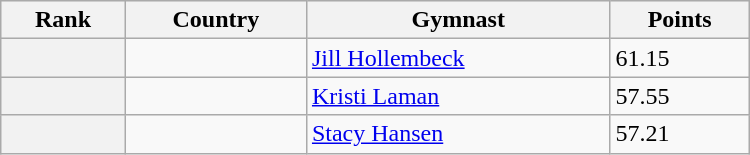<table class="wikitable" width=500>
<tr bgcolor="#efefef">
<th>Rank</th>
<th>Country</th>
<th>Gymnast</th>
<th>Points</th>
</tr>
<tr>
<th></th>
<td></td>
<td><a href='#'>Jill Hollembeck</a></td>
<td>61.15</td>
</tr>
<tr>
<th></th>
<td></td>
<td><a href='#'>Kristi Laman</a></td>
<td>57.55</td>
</tr>
<tr>
<th></th>
<td></td>
<td><a href='#'>Stacy Hansen</a></td>
<td>57.21</td>
</tr>
</table>
